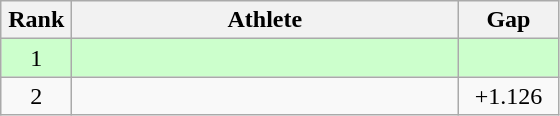<table class=wikitable style="text-align:center">
<tr>
<th width=40>Rank</th>
<th width=250>Athlete</th>
<th width=60>Gap</th>
</tr>
<tr bgcolor="ccffcc">
<td>1</td>
<td align=left></td>
<td></td>
</tr>
<tr>
<td>2</td>
<td align=left></td>
<td>+1.126</td>
</tr>
</table>
